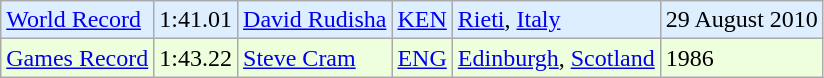<table class="wikitable">
<tr bgcolor = "ddeeff">
<td><a href='#'>World Record</a></td>
<td>1:41.01</td>
<td><a href='#'>David Rudisha</a></td>
<td><a href='#'>KEN</a></td>
<td><a href='#'>Rieti</a>, <a href='#'>Italy</a></td>
<td>29 August 2010</td>
</tr>
<tr bgcolor = "eeffdd">
<td><a href='#'>Games Record</a></td>
<td>1:43.22</td>
<td><a href='#'>Steve Cram</a></td>
<td><a href='#'>ENG</a></td>
<td><a href='#'>Edinburgh</a>, <a href='#'>Scotland</a></td>
<td>1986</td>
</tr>
</table>
